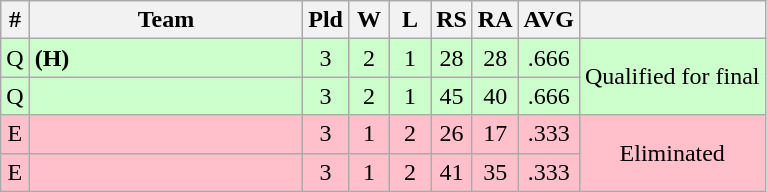<table class="wikitable" style="text-align:center;">
<tr>
<th>#</th>
<th width="175">Team</th>
<th width="20" abbr="Played">Pld</th>
<th width="20" abbr="Won">W</th>
<th width="20" abbr="Lost">L</th>
<th width="20" abbr="Runs scored">RS</th>
<th width="20" abbr="Runs against">RA</th>
<th width="30" abbr="Average">AVG</th>
<th></th>
</tr>
<tr style="background:#ccffcc">
<td>Q</td>
<td align="left"> <strong>(H)</strong></td>
<td>3</td>
<td>2</td>
<td>1</td>
<td>28</td>
<td>28</td>
<td>.666</td>
<td rowspan="2">Qualified for final</td>
</tr>
<tr style="background:#ccffcc">
<td>Q</td>
<td align="left"></td>
<td>3</td>
<td>2</td>
<td>1</td>
<td>45</td>
<td>40</td>
<td>.666</td>
</tr>
<tr style="background:#FFC0CB">
<td>E</td>
<td align="left"></td>
<td>3</td>
<td>1</td>
<td>2</td>
<td>26</td>
<td>17</td>
<td>.333</td>
<td rowspan="2">Eliminated</td>
</tr>
<tr style="background:#FFC0CB">
<td>E</td>
<td align="left"></td>
<td>3</td>
<td>1</td>
<td>2</td>
<td>41</td>
<td>35</td>
<td>.333</td>
</tr>
</table>
